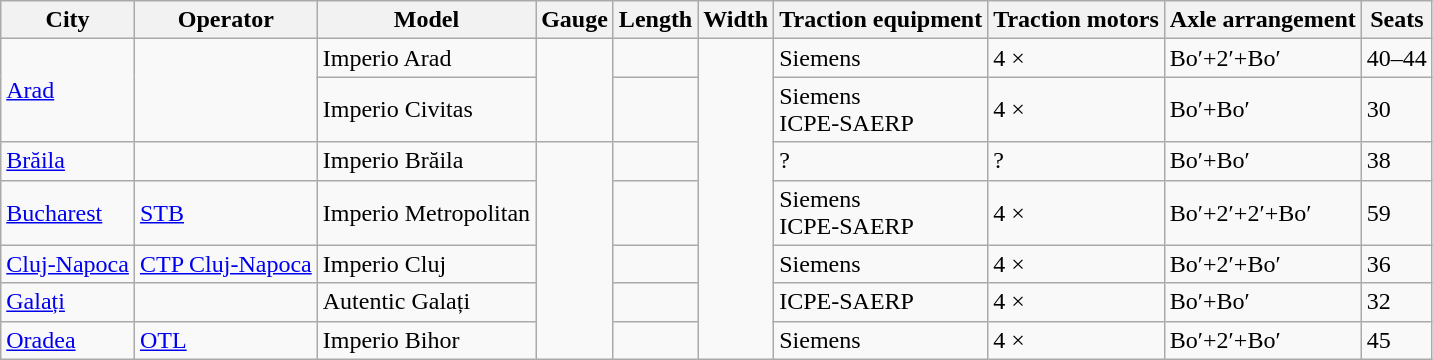<table class="wikitable">
<tr>
<th>City</th>
<th>Operator</th>
<th>Model</th>
<th>Gauge</th>
<th>Length</th>
<th>Width</th>
<th>Traction equipment</th>
<th>Traction motors</th>
<th>Axle arrangement</th>
<th>Seats</th>
</tr>
<tr>
<td rowspan="2"><a href='#'>Arad</a></td>
<td rowspan="2"></td>
<td>Imperio Arad</td>
<td rowspan="2"></td>
<td></td>
<td rowspan="7"></td>
<td>Siemens</td>
<td>4 × </td>
<td>Bo′+2′+Bo′</td>
<td>40–44</td>
</tr>
<tr>
<td>Imperio Civitas</td>
<td></td>
<td>Siemens<br>ICPE-SAERP</td>
<td>4 × </td>
<td>Bo′+Bo′</td>
<td>30</td>
</tr>
<tr>
<td><a href='#'>Brăila</a></td>
<td></td>
<td>Imperio Brăila</td>
<td rowspan="5"></td>
<td></td>
<td>?</td>
<td>?</td>
<td>Bo′+Bo′</td>
<td>38</td>
</tr>
<tr>
<td><a href='#'>Bucharest</a></td>
<td><a href='#'>STB</a></td>
<td>Imperio Metropolitan</td>
<td></td>
<td>Siemens<br>ICPE-SAERP</td>
<td>4 × </td>
<td>Bo′+2′+2′+Bo′</td>
<td>59</td>
</tr>
<tr>
<td><a href='#'>Cluj-Napoca</a></td>
<td><a href='#'>CTP Cluj-Napoca</a></td>
<td>Imperio Cluj</td>
<td></td>
<td>Siemens</td>
<td>4 × </td>
<td>Bo′+2′+Bo′</td>
<td>36</td>
</tr>
<tr>
<td><a href='#'>Galați</a></td>
<td></td>
<td>Autentic Galați</td>
<td></td>
<td>ICPE-SAERP</td>
<td>4 × </td>
<td>Bo′+Bo′</td>
<td>32</td>
</tr>
<tr>
<td><a href='#'>Oradea</a></td>
<td><a href='#'>OTL</a></td>
<td>Imperio Bihor</td>
<td></td>
<td>Siemens</td>
<td>4 × </td>
<td>Bo′+2′+Bo′</td>
<td>45</td>
</tr>
</table>
